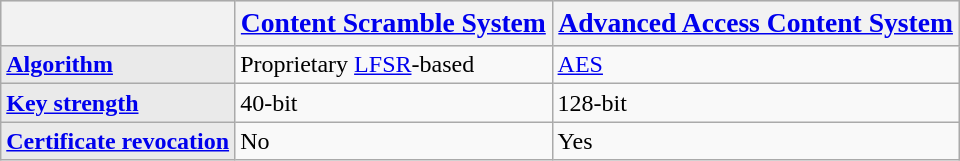<table class="wikitable">
<tr style="background:Gainsboro;font-size: 115%;height:30px;">
<th></th>
<th><a href='#'>Content Scramble System</a></th>
<th><a href='#'>Advanced Access Content System</a></th>
</tr>
<tr>
<td style="background:#EAEAEA;"><strong><a href='#'>Algorithm</a></strong></td>
<td>Proprietary <a href='#'>LFSR</a>-based</td>
<td><a href='#'>AES</a></td>
</tr>
<tr>
<td style="background:#EAEAEA;"><strong><a href='#'>Key strength</a></strong></td>
<td>40-bit</td>
<td>128-bit</td>
</tr>
<tr>
<td style="background:#EAEAEA;"><strong><a href='#'>Certificate revocation</a></strong></td>
<td>No</td>
<td>Yes</td>
</tr>
</table>
